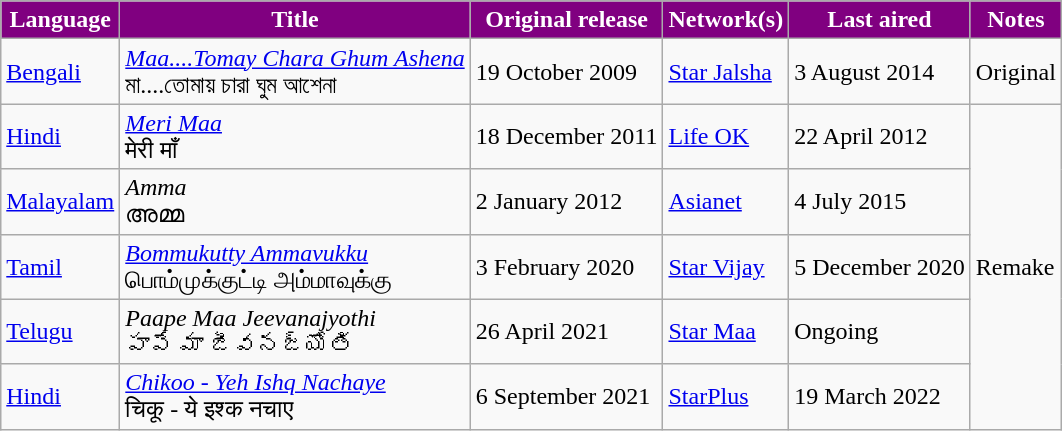<table class="wikitable" style="margin-right: 0;">
<tr style="color:white">
<th style="background:Purple; ">Language</th>
<th style="background:Purple; ">Title</th>
<th style="background:Purple; ">Original release</th>
<th style="background:Purple; ">Network(s)</th>
<th style="background:Purple; ">Last aired</th>
<th style="background:Purple; ">Notes</th>
</tr>
<tr>
<td><a href='#'>Bengali</a></td>
<td><em><a href='#'>Maa....Tomay Chara Ghum Ashena</a></em> <br> মা....তোমায় চারা ঘুম আশেনা</td>
<td>19 October 2009</td>
<td><a href='#'>Star Jalsha</a></td>
<td>3 August 2014</td>
<td>Original</td>
</tr>
<tr>
<td><a href='#'>Hindi</a></td>
<td><em><a href='#'>Meri Maa</a></em> <br> मेरी माँ</td>
<td>18 December 2011</td>
<td><a href='#'>Life OK</a></td>
<td>22 April 2012</td>
<td rowspan="5">Remake</td>
</tr>
<tr>
<td><a href='#'>Malayalam</a></td>
<td><em>Amma</em> <br> അമ്മ</td>
<td>2 January 2012</td>
<td><a href='#'>Asianet</a></td>
<td>4 July 2015</td>
</tr>
<tr>
<td><a href='#'>Tamil</a></td>
<td><em><a href='#'>Bommukutty Ammavukku</a></em> <br> பொம்முக்குட்டி அம்மாவுக்கு</td>
<td>3 February 2020</td>
<td><a href='#'>Star Vijay</a></td>
<td>5 December 2020</td>
</tr>
<tr>
<td><a href='#'>Telugu</a></td>
<td><em>Paape Maa Jeevanajyothi</em> <br> పాపే మా జీవనజ్యోతి</td>
<td>26 April 2021</td>
<td><a href='#'>Star Maa</a></td>
<td>Ongoing</td>
</tr>
<tr>
<td><a href='#'>Hindi</a></td>
<td><em><a href='#'>Chikoo - Yeh Ishq Nachaye</a></em> <br> चिकू - ये इश्क नचाए</td>
<td>6 September 2021</td>
<td><a href='#'>StarPlus</a></td>
<td>19 March 2022</td>
</tr>
</table>
